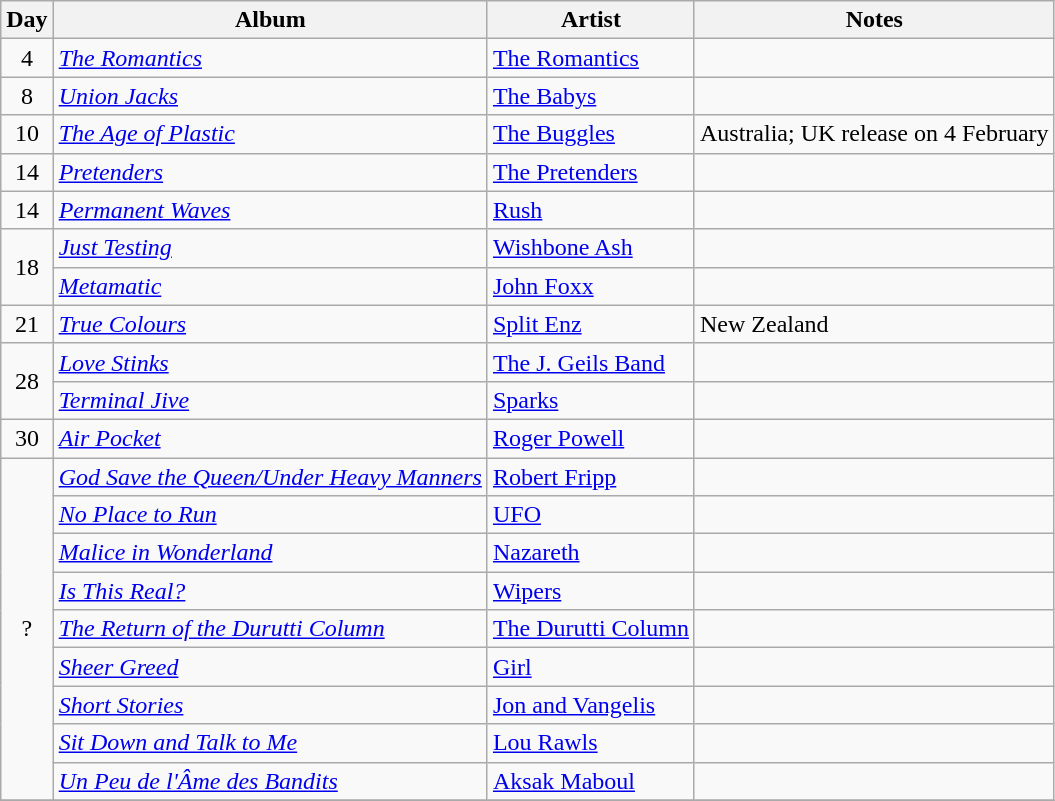<table class="wikitable">
<tr>
<th>Day</th>
<th>Album</th>
<th>Artist</th>
<th>Notes</th>
</tr>
<tr>
<td rowspan="1" align="center">4</td>
<td><em><a href='#'>The Romantics</a></em></td>
<td><a href='#'>The Romantics</a></td>
<td></td>
</tr>
<tr>
<td rowspan="1" align="center">8</td>
<td><em><a href='#'>Union Jacks</a></em></td>
<td><a href='#'>The Babys</a></td>
<td></td>
</tr>
<tr>
<td rowspan="1" align="center">10</td>
<td><em><a href='#'>The Age of Plastic</a></em></td>
<td><a href='#'>The Buggles</a></td>
<td>Australia; UK release on 4 February</td>
</tr>
<tr>
<td rowspan="1" align="center">14</td>
<td><em><a href='#'>Pretenders</a></em></td>
<td><a href='#'>The Pretenders</a></td>
<td></td>
</tr>
<tr>
<td rowspan="1" align="center">14</td>
<td><em><a href='#'>Permanent Waves</a></em></td>
<td><a href='#'>Rush</a></td>
<td></td>
</tr>
<tr>
<td rowspan="2" align="center">18</td>
<td><em><a href='#'>Just Testing</a></em></td>
<td><a href='#'>Wishbone Ash</a></td>
<td></td>
</tr>
<tr>
<td><em><a href='#'>Metamatic</a></em></td>
<td><a href='#'>John Foxx</a></td>
<td></td>
</tr>
<tr>
<td rowspan="1" align="center">21</td>
<td><em><a href='#'>True Colours</a></em></td>
<td><a href='#'>Split Enz</a></td>
<td>New Zealand</td>
</tr>
<tr>
<td rowspan="2" align="center">28</td>
<td><em><a href='#'>Love Stinks</a></em></td>
<td><a href='#'>The J. Geils Band</a></td>
<td></td>
</tr>
<tr>
<td><em><a href='#'>Terminal Jive</a></em></td>
<td><a href='#'>Sparks</a></td>
<td></td>
</tr>
<tr>
<td rowspan="1" align="center">30</td>
<td><em><a href='#'>Air Pocket</a></em></td>
<td><a href='#'>Roger Powell</a></td>
<td></td>
</tr>
<tr>
<td rowspan="9" align="center">?</td>
<td><em><a href='#'>God Save the Queen/Under Heavy Manners</a></em></td>
<td><a href='#'>Robert Fripp</a></td>
<td></td>
</tr>
<tr>
<td><em><a href='#'>No Place to Run</a></em></td>
<td><a href='#'>UFO</a></td>
<td></td>
</tr>
<tr>
<td><em><a href='#'>Malice in Wonderland</a></em></td>
<td><a href='#'>Nazareth</a></td>
<td></td>
</tr>
<tr>
<td><em><a href='#'>Is This Real?</a></em></td>
<td><a href='#'>Wipers</a></td>
<td></td>
</tr>
<tr>
<td><em><a href='#'>The Return of the Durutti Column</a></em></td>
<td><a href='#'>The Durutti Column</a></td>
<td></td>
</tr>
<tr>
<td><em><a href='#'>Sheer Greed</a></em></td>
<td><a href='#'>Girl</a></td>
<td></td>
</tr>
<tr>
<td><em><a href='#'>Short Stories</a></em></td>
<td><a href='#'>Jon and Vangelis</a></td>
<td></td>
</tr>
<tr>
<td><em><a href='#'>Sit Down and Talk to Me</a></em></td>
<td><a href='#'>Lou Rawls</a></td>
<td></td>
</tr>
<tr>
<td><em><a href='#'>Un Peu de l'Âme des Bandits</a></em></td>
<td><a href='#'>Aksak Maboul</a></td>
<td></td>
</tr>
<tr>
</tr>
</table>
